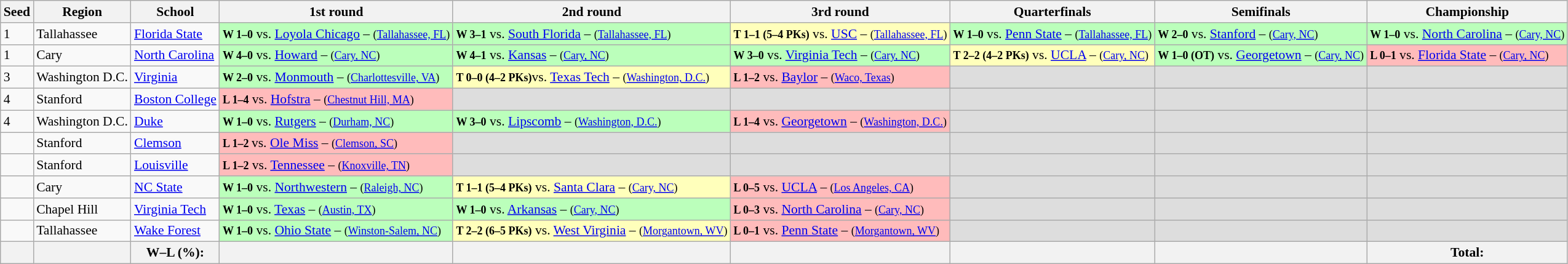<table class="sortable wikitable" style="white-space:nowrap; font-size:90%;">
<tr>
<th>Seed</th>
<th>Region</th>
<th>School</th>
<th>1st round</th>
<th>2nd round</th>
<th>3rd round</th>
<th>Quarterfinals</th>
<th>Semifinals</th>
<th>Championship</th>
</tr>
<tr>
<td>1</td>
<td>Tallahassee</td>
<td><a href='#'>Florida State</a></td>
<td style="background:#bfb;"><small><strong>W 1–0</strong></small> vs. <a href='#'>Loyola Chicago</a> – <small>(<a href='#'>Tallahassee, FL</a>)</small></td>
<td style="background:#bfb;"><small><strong>W 3–1</strong></small> vs. <a href='#'>South Florida</a> – <small>(<a href='#'>Tallahassee, FL</a>)</small></td>
<td style="background:#ffb;"><small><strong>T 1–1 (5–4 PKs)</strong></small> vs. <a href='#'>USC</a> – <small>(<a href='#'>Tallahassee, FL</a>)</small></td>
<td style="background:#bfb;"><small><strong>W 1–0</strong></small> vs. <a href='#'>Penn State</a> – <small>(<a href='#'>Tallahassee, FL</a>)</small></td>
<td style="background:#bfb;"><small><strong>W 2–0</strong></small> vs. <a href='#'>Stanford</a> – <small>(<a href='#'>Cary, NC</a>)</small></td>
<td style="background:#bfb;"><small><strong>W 1–0</strong></small> vs. <a href='#'>North Carolina</a> – <small>(<a href='#'>Cary, NC</a>)</small></td>
</tr>
<tr>
<td>1</td>
<td>Cary</td>
<td><a href='#'>North Carolina</a></td>
<td style="background:#bfb;"><small><strong>W 4–0</strong></small> vs. <a href='#'>Howard</a> – <small>(<a href='#'>Cary, NC</a>)</small></td>
<td style="background:#bfb;"><small><strong>W 4–1</strong></small> vs. <a href='#'>Kansas</a> – <small>(<a href='#'>Cary, NC</a>)</small></td>
<td style="background:#bfb;"><small><strong>W 3–0</strong></small> vs. <a href='#'>Virginia Tech</a> – <small>(<a href='#'>Cary, NC</a>)</small></td>
<td style="background:#ffb;"><small><strong>T 2–2 (4–2 PKs)</strong></small> vs. <a href='#'>UCLA</a> – <small>(<a href='#'>Cary, NC</a>)</small></td>
<td style="background:#bfb;"><small><strong>W 1–0 (OT)</strong></small> vs. <a href='#'>Georgetown</a> – <small>(<a href='#'>Cary, NC</a>)</small></td>
<td style="background:#fbb;"><small><strong>L 0–1</strong></small> vs. <a href='#'>Florida State</a> – <small>(<a href='#'>Cary, NC</a>)</small></td>
</tr>
<tr>
<td>3</td>
<td>Washington D.C.</td>
<td><a href='#'>Virginia</a></td>
<td style="background:#bfb;"><small><strong>W 2–0</strong></small> vs. <a href='#'>Monmouth</a> – <small>(<a href='#'>Charlottesville, VA</a>)</small></td>
<td style="background:#ffb;"><small><strong>T 0–0 (4–2 PKs)</strong></small>vs. <a href='#'>Texas Tech</a> – <small>(<a href='#'>Washington, D.C.</a>)</small></td>
<td style="background:#fbb;"><small><strong>L 1–2</strong></small> vs. <a href='#'>Baylor</a> – <small>(<a href='#'>Waco, Texas</a>)</small></td>
<td bgcolor=#ddd></td>
<td bgcolor=#ddd></td>
<td bgcolor=#ddd></td>
</tr>
<tr>
<td>4</td>
<td>Stanford</td>
<td><a href='#'>Boston College</a></td>
<td style="background:#fbb;"><small><strong>L 1–4</strong></small> vs. <a href='#'>Hofstra</a> – <small>(<a href='#'>Chestnut Hill, MA</a>)</small></td>
<td bgcolor=#ddd></td>
<td bgcolor=#ddd></td>
<td bgcolor=#ddd></td>
<td bgcolor=#ddd></td>
<td bgcolor=#ddd></td>
</tr>
<tr>
<td>4</td>
<td>Washington D.C.</td>
<td><a href='#'>Duke</a></td>
<td style="background:#bfb;"><small><strong>W 1–0</strong></small> vs. <a href='#'>Rutgers</a> – <small>(<a href='#'>Durham, NC</a>)</small></td>
<td style="background:#bfb;"><small><strong>W 3–0</strong></small> vs. <a href='#'>Lipscomb</a> – <small>(<a href='#'>Washington, D.C.</a>)</small></td>
<td style="background:#fbb;"><small><strong>L 1–4</strong></small> vs. <a href='#'>Georgetown</a> – <small>(<a href='#'>Washington, D.C.</a>)</small></td>
<td bgcolor=#ddd></td>
<td bgcolor=#ddd></td>
<td bgcolor=#ddd></td>
</tr>
<tr>
<td></td>
<td>Stanford</td>
<td><a href='#'>Clemson</a></td>
<td style="background:#fbb;"><small><strong>L 1–2</strong> </small>vs. <a href='#'>Ole Miss</a> – <small>(<a href='#'>Clemson, SC</a>)</small></td>
<td bgcolor=#ddd></td>
<td bgcolor=#ddd></td>
<td bgcolor=#ddd></td>
<td bgcolor=#ddd></td>
<td bgcolor=#ddd></td>
</tr>
<tr>
<td></td>
<td>Stanford</td>
<td><a href='#'>Louisville</a></td>
<td style="background:#fbb;"><small><strong>L 1–2</strong></small> vs. <a href='#'>Tennessee</a> – <small>(<a href='#'>Knoxville, TN</a>)</small></td>
<td bgcolor=#ddd></td>
<td bgcolor=#ddd></td>
<td bgcolor=#ddd></td>
<td bgcolor=#ddd></td>
<td bgcolor=#ddd></td>
</tr>
<tr>
<td></td>
<td>Cary</td>
<td><a href='#'>NC State</a></td>
<td style="background:#bfb;"><small><strong>W 1–0</strong></small> vs. <a href='#'>Northwestern</a> – <small>(<a href='#'>Raleigh, NC</a>)</small></td>
<td style="background:#ffb;"><small><strong>T 1–1 (5–4 PKs)</strong></small> vs. <a href='#'>Santa Clara</a> – <small>(<a href='#'>Cary, NC</a>)</small></td>
<td style="background:#fbb;"><small><strong>L 0–5</strong></small> vs. <a href='#'>UCLA</a> – <small>(<a href='#'>Los Angeles, CA</a>)</small></td>
<td bgcolor=#ddd></td>
<td bgcolor=#ddd></td>
<td bgcolor=#ddd></td>
</tr>
<tr>
<td></td>
<td>Chapel Hill</td>
<td><a href='#'>Virginia Tech</a></td>
<td style="background:#bfb;"><small><strong>W 1–0</strong></small> vs. <a href='#'>Texas</a> – <small>(<a href='#'>Austin, TX</a>)</small></td>
<td style="background:#bfb;"><small><strong>W 1–0</strong></small> vs. <a href='#'>Arkansas</a> – <small>(<a href='#'>Cary, NC</a>)</small></td>
<td style="background:#fbb;"><small><strong>L 0–3</strong></small> vs. <a href='#'>North Carolina</a> – <small>(<a href='#'>Cary, NC</a>)</small></td>
<td bgcolor=#ddd></td>
<td bgcolor=#ddd></td>
<td bgcolor=#ddd></td>
</tr>
<tr>
<td></td>
<td>Tallahassee</td>
<td><a href='#'>Wake Forest</a></td>
<td style="background:#bfb;"><small><strong>W 1–0</strong></small> vs. <a href='#'>Ohio State</a> – <small>(<a href='#'>Winston-Salem, NC</a>)</small></td>
<td style="background:#ffb;"><small><strong>T 2–2 (6–5 PKs)</strong></small> vs. <a href='#'>West Virginia</a> – <small>(<a href='#'>Morgantown, WV</a>)</small></td>
<td style="background:#fbb;"><small><strong>L 0–1</strong></small> vs. <a href='#'>Penn State</a> – <small>(<a href='#'>Morgantown, WV</a>)</small></td>
<td bgcolor=#ddd></td>
<td bgcolor=#ddd></td>
<td bgcolor=#ddd></td>
</tr>
<tr>
<th></th>
<th></th>
<th>W–L (%):</th>
<th></th>
<th></th>
<th></th>
<th></th>
<th></th>
<th> Total: </th>
</tr>
</table>
